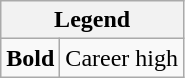<table class="wikitable mw-collapsible mw-collapsed">
<tr>
<th colspan="2">Legend</th>
</tr>
<tr>
<td><strong>Bold</strong></td>
<td>Career high</td>
</tr>
</table>
